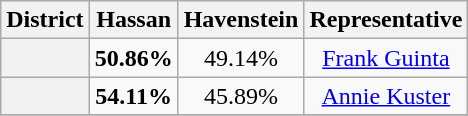<table class=wikitable>
<tr>
<th>District</th>
<th>Hassan</th>
<th>Havenstein</th>
<th>Representative</th>
</tr>
<tr align=center>
<th></th>
<td><strong>50.86%</strong></td>
<td>49.14%</td>
<td><a href='#'>Frank Guinta</a></td>
</tr>
<tr align=center>
<th></th>
<td><strong>54.11%</strong></td>
<td>45.89%</td>
<td><a href='#'>Annie Kuster</a></td>
</tr>
<tr align=center>
</tr>
</table>
